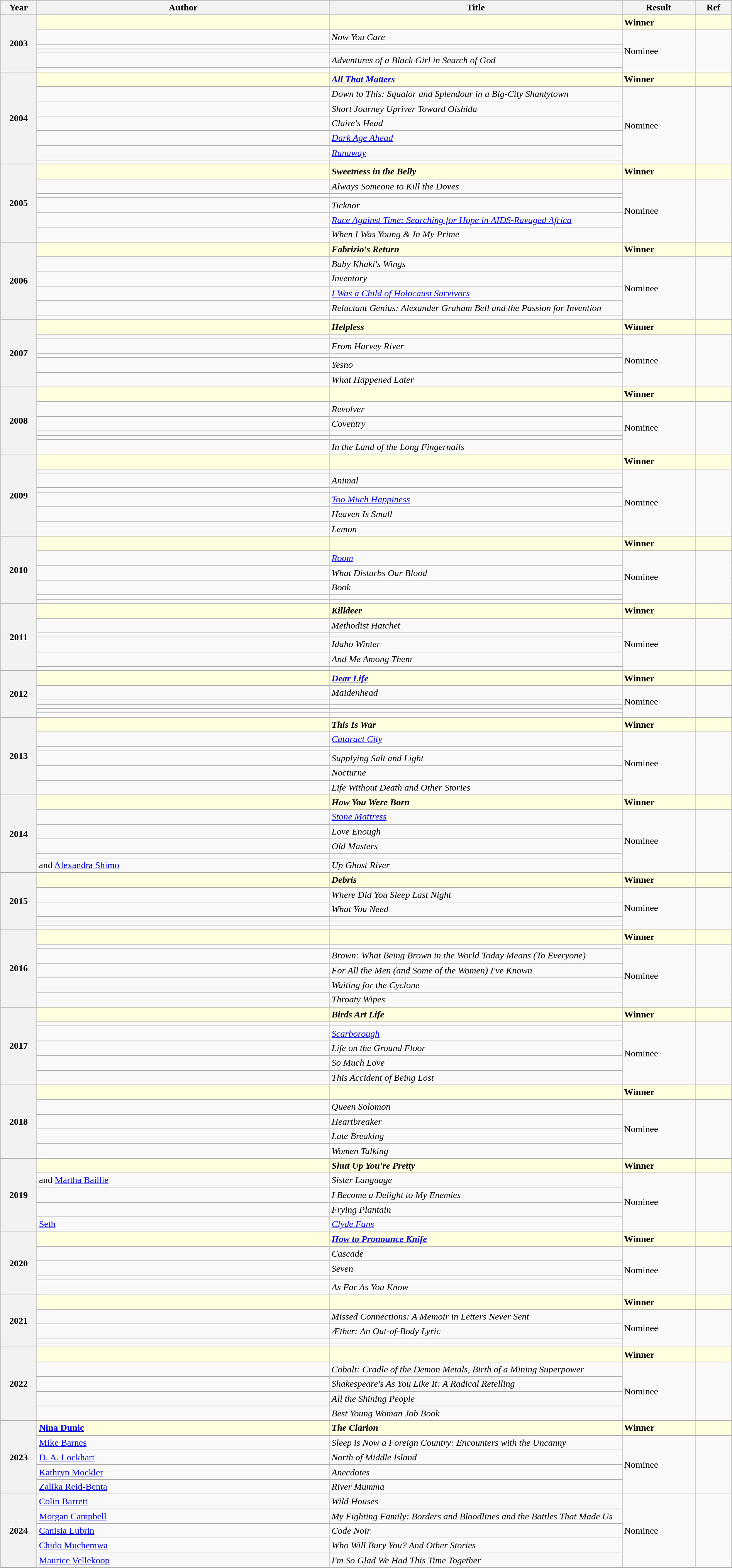<table class="wikitable sortable mw-collapsible" width="100%">
<tr>
<th width="5%">Year</th>
<th width=40%>Author</th>
<th width="40%">Title</th>
<th width="10%">Result</th>
<th width="5%">Ref</th>
</tr>
<tr style="background:lightyellow">
<th rowspan="6">2003</th>
<td><strong></strong></td>
<td><strong></strong></td>
<td><strong>Winner</strong></td>
<td></td>
</tr>
<tr>
<td></td>
<td><em>Now You Care</em></td>
<td rowspan="5">Nominee</td>
<td rowspan="5"></td>
</tr>
<tr>
<td></td>
<td></td>
</tr>
<tr>
<td></td>
<td></td>
</tr>
<tr>
<td></td>
<td><em>Adventures of a Black Girl in Search of God</em></td>
</tr>
<tr>
<td></td>
<td></td>
</tr>
<tr style="background:lightyellow">
<th rowspan="7">2004</th>
<td><strong></strong></td>
<td><em><a href='#'><strong>All That Matters</strong></a></em></td>
<td><strong>Winner</strong></td>
<td></td>
</tr>
<tr>
<td></td>
<td><em>Down to This: Squalor and Splendour in a Big-City Shantytown</em></td>
<td rowspan="6">Nominee</td>
<td rowspan="6"></td>
</tr>
<tr>
<td></td>
<td><em>Short Journey Upriver Toward Oishida</em></td>
</tr>
<tr>
<td></td>
<td><em>Claire's Head</em></td>
</tr>
<tr>
<td></td>
<td><em><a href='#'>Dark Age Ahead</a></em></td>
</tr>
<tr>
<td></td>
<td><em><a href='#'>Runaway</a></em></td>
</tr>
<tr>
<td></td>
<td></td>
</tr>
<tr style="background:lightyellow">
<th rowspan="6">2005</th>
<td><strong></strong></td>
<td><strong><em>Sweetness in the Belly</em></strong></td>
<td><strong>Winner</strong></td>
<td></td>
</tr>
<tr>
<td></td>
<td><em>Always Someone to Kill the Doves</em></td>
<td rowspan="5">Nominee</td>
<td rowspan="5"></td>
</tr>
<tr>
<td></td>
<td></td>
</tr>
<tr>
<td></td>
<td><em>Ticknor</em></td>
</tr>
<tr>
<td></td>
<td><em><a href='#'>Race Against Time: Searching for Hope in AIDS-Ravaged Africa</a></em></td>
</tr>
<tr>
<td></td>
<td><em>When I Was Young & In My Prime</em></td>
</tr>
<tr style="background:lightyellow">
<th rowspan="6">2006</th>
<td><strong></strong></td>
<td><strong><em>Fabrizio's Return</em></strong></td>
<td><strong>Winner</strong></td>
<td></td>
</tr>
<tr>
<td></td>
<td><em>Baby Khaki's Wings</em></td>
<td rowspan="5">Nominee</td>
<td rowspan="5"></td>
</tr>
<tr>
<td></td>
<td><em>Inventory</em></td>
</tr>
<tr>
<td></td>
<td><em><a href='#'>I Was a Child of Holocaust Survivors</a></em></td>
</tr>
<tr>
<td></td>
<td><em>Reluctant Genius: Alexander Graham Bell and the Passion for Invention</em></td>
</tr>
<tr>
<td></td>
<td></td>
</tr>
<tr style="background:lightyellow">
<th rowspan="6">2007</th>
<td><strong></strong></td>
<td><strong><em>Helpless</em></strong></td>
<td><strong>Winner</strong></td>
<td></td>
</tr>
<tr>
<td></td>
<td></td>
<td rowspan="5">Nominee</td>
<td rowspan="5"></td>
</tr>
<tr>
<td></td>
<td><em>From Harvey River</em></td>
</tr>
<tr>
<td></td>
<td></td>
</tr>
<tr>
<td></td>
<td><em>Yesno</em></td>
</tr>
<tr>
<td></td>
<td><em>What Happened Later</em></td>
</tr>
<tr style="background:lightyellow">
<th rowspan="6">2008</th>
<td><strong></strong></td>
<td><strong></strong></td>
<td><strong>Winner</strong></td>
<td></td>
</tr>
<tr>
<td></td>
<td><em>Revolver</em></td>
<td rowspan="5">Nominee</td>
<td rowspan="5"></td>
</tr>
<tr>
<td></td>
<td><em>Coventry</em></td>
</tr>
<tr>
<td></td>
<td></td>
</tr>
<tr>
<td></td>
<td></td>
</tr>
<tr>
<td></td>
<td><em>In the Land of the Long Fingernails</em></td>
</tr>
<tr style="background:lightyellow">
<th rowspan="7">2009</th>
<td><strong></strong></td>
<td><strong></strong></td>
<td><strong>Winner</strong></td>
<td></td>
</tr>
<tr>
<td></td>
<td></td>
<td rowspan="6">Nominee</td>
<td rowspan="6"></td>
</tr>
<tr>
<td></td>
<td><em>Animal</em></td>
</tr>
<tr>
<td></td>
<td></td>
</tr>
<tr>
<td></td>
<td><em><a href='#'>Too Much Happiness</a></em></td>
</tr>
<tr>
<td></td>
<td><em>Heaven Is Small</em></td>
</tr>
<tr>
<td></td>
<td><em>Lemon</em></td>
</tr>
<tr style="background:lightyellow">
<th rowspan="6">2010</th>
<td><strong></strong></td>
<td><strong></strong></td>
<td><strong>Winner</strong></td>
<td></td>
</tr>
<tr>
<td></td>
<td><em><a href='#'>Room</a></em></td>
<td rowspan="5">Nominee</td>
<td rowspan="5"></td>
</tr>
<tr>
<td></td>
<td><em>What Disturbs Our Blood</em></td>
</tr>
<tr>
<td></td>
<td><em>Book</em></td>
</tr>
<tr>
<td></td>
<td></td>
</tr>
<tr>
<td></td>
<td></td>
</tr>
<tr style="background:lightyellow">
<th rowspan="6">2011</th>
<td><strong></strong></td>
<td><strong><em>Killdeer</em></strong></td>
<td><strong>Winner</strong></td>
<td></td>
</tr>
<tr>
<td></td>
<td><em>Methodist Hatchet</em></td>
<td rowspan="5">Nominee</td>
<td rowspan="5"></td>
</tr>
<tr>
<td></td>
<td></td>
</tr>
<tr>
<td></td>
<td><em>Idaho Winter</em></td>
</tr>
<tr>
<td></td>
<td><em>And Me Among Them</em></td>
</tr>
<tr>
<td></td>
<td></td>
</tr>
<tr style="background:lightyellow">
<th rowspan="6">2012</th>
<td><strong></strong></td>
<td><em><a href='#'><strong>Dear Life</strong></a></em></td>
<td><strong>Winner</strong></td>
<td></td>
</tr>
<tr>
<td></td>
<td><em>Maidenhead</em></td>
<td rowspan="5">Nominee</td>
<td rowspan="5"></td>
</tr>
<tr>
<td></td>
<td></td>
</tr>
<tr>
<td></td>
<td></td>
</tr>
<tr>
<td></td>
<td></td>
</tr>
<tr>
<td></td>
<td></td>
</tr>
<tr style="background:lightyellow">
<th rowspan="6">2013</th>
<td><strong></strong></td>
<td><strong><em>This Is War</em></strong></td>
<td><strong>Winner</strong></td>
<td></td>
</tr>
<tr>
<td></td>
<td><em><a href='#'>Cataract City</a></em></td>
<td rowspan="5">Nominee</td>
<td rowspan="5"></td>
</tr>
<tr>
<td></td>
<td></td>
</tr>
<tr>
<td></td>
<td><em>Supplying Salt and Light</em></td>
</tr>
<tr>
<td></td>
<td><em>Nocturne</em></td>
</tr>
<tr>
<td></td>
<td><em>Life Without Death and Other Stories</em></td>
</tr>
<tr style="background:lightyellow">
<th rowspan="6">2014</th>
<td><strong></strong></td>
<td><strong><em>How You Were Born</em></strong></td>
<td><strong>Winner</strong></td>
<td></td>
</tr>
<tr>
<td></td>
<td><em><a href='#'>Stone Mattress</a></em></td>
<td rowspan="5">Nominee</td>
<td rowspan="5"></td>
</tr>
<tr>
<td></td>
<td><em>Love Enough</em></td>
</tr>
<tr>
<td></td>
<td><em>Old Masters</em></td>
</tr>
<tr>
<td></td>
<td></td>
</tr>
<tr>
<td> and <a href='#'>Alexandra Shimo</a></td>
<td><em>Up Ghost River</em></td>
</tr>
<tr style="background:lightyellow">
<th rowspan="6">2015</th>
<td><strong></strong></td>
<td><strong><em>Debris</em></strong></td>
<td><strong>Winner</strong></td>
<td></td>
</tr>
<tr>
<td></td>
<td><em>Where Did You Sleep Last Night</em></td>
<td rowspan="5">Nominee</td>
<td rowspan="5"></td>
</tr>
<tr>
<td></td>
<td><em>What You Need</em></td>
</tr>
<tr>
<td></td>
<td></td>
</tr>
<tr>
<td></td>
<td></td>
</tr>
<tr>
<td></td>
<td></td>
</tr>
<tr style="background:lightyellow">
<th rowspan="6">2016</th>
<td><strong></strong></td>
<td><strong></strong></td>
<td><strong>Winner</strong></td>
<td></td>
</tr>
<tr>
<td></td>
<td></td>
<td rowspan="5">Nominee</td>
<td rowspan="5"></td>
</tr>
<tr>
<td></td>
<td><em>Brown: What Being Brown in the World Today Means (To Everyone)</em></td>
</tr>
<tr>
<td></td>
<td><em>For All the Men (and Some of the Women) I've Known</em></td>
</tr>
<tr>
<td></td>
<td><em>Waiting for the Cyclone</em></td>
</tr>
<tr>
<td></td>
<td><em>Throaty Wipes</em></td>
</tr>
<tr style="background:lightyellow">
<th rowspan="6">2017</th>
<td><strong></strong></td>
<td><strong><em>Birds Art Life</em></strong></td>
<td><strong>Winner</strong></td>
<td></td>
</tr>
<tr>
<td></td>
<td></td>
<td rowspan="5">Nominee</td>
<td rowspan="5"></td>
</tr>
<tr>
<td></td>
<td><em><a href='#'>Scarborough</a></em></td>
</tr>
<tr>
<td></td>
<td><em>Life on the Ground Floor</em></td>
</tr>
<tr>
<td></td>
<td><em>So Much Love</em></td>
</tr>
<tr>
<td></td>
<td><em>This Accident of Being Lost</em></td>
</tr>
<tr style="background:lightyellow">
<th rowspan="5">2018</th>
<td><strong></strong></td>
<td><strong><em></em></strong></td>
<td><strong>Winner</strong></td>
<td></td>
</tr>
<tr>
<td></td>
<td><em>Queen Solomon</em></td>
<td rowspan="4">Nominee</td>
<td rowspan="4"></td>
</tr>
<tr>
<td></td>
<td><em>Heartbreaker</em></td>
</tr>
<tr>
<td></td>
<td><em>Late Breaking</em></td>
</tr>
<tr>
<td></td>
<td><em>Women Talking</em></td>
</tr>
<tr style="background:lightyellow">
<th rowspan="5">2019</th>
<td><strong></strong></td>
<td><strong><em>Shut Up You're Pretty</em></strong></td>
<td><strong>Winner</strong></td>
<td></td>
</tr>
<tr>
<td> and <a href='#'>Martha Baillie</a></td>
<td><em>Sister Language</em></td>
<td rowspan="4">Nominee</td>
<td rowspan="4"></td>
</tr>
<tr>
<td></td>
<td><em>I Become a Delight to My Enemies</em></td>
</tr>
<tr>
<td></td>
<td><em>Frying Plantain</em></td>
</tr>
<tr>
<td><a href='#'>Seth</a></td>
<td><em><a href='#'>Clyde Fans</a></em></td>
</tr>
<tr style="background:lightyellow">
<th rowspan="5">2020</th>
<td><strong></strong></td>
<td><strong><em><a href='#'>How to Pronounce Knife</a></em></strong></td>
<td><strong>Winner</strong></td>
<td></td>
</tr>
<tr>
<td></td>
<td><em>Cascade</em></td>
<td rowspan="4">Nominee</td>
<td rowspan="4"></td>
</tr>
<tr>
<td></td>
<td><em>Seven</em></td>
</tr>
<tr>
<td></td>
<td></td>
</tr>
<tr>
<td></td>
<td><em>As Far As You Know</em></td>
</tr>
<tr style="background:lightyellow">
<th rowspan="5">2021</th>
<td><strong></strong></td>
<td><strong></strong></td>
<td><strong>Winner</strong></td>
<td></td>
</tr>
<tr>
<td></td>
<td><em>Missed Connections: A Memoir in Letters Never Sent</em></td>
<td rowspan="4">Nominee</td>
<td rowspan="4"></td>
</tr>
<tr>
<td></td>
<td><em>Æther: An Out-of-Body Lyric</em></td>
</tr>
<tr>
<td></td>
<td></td>
</tr>
<tr>
<td></td>
<td></td>
</tr>
<tr style="background:lightyellow">
<th rowspan="5">2022</th>
<td><strong></strong></td>
<td><strong></strong></td>
<td><strong>Winner</strong></td>
<td></td>
</tr>
<tr>
<td></td>
<td><em>Cobalt: Cradle of the Demon Metals, Birth of a Mining Superpower</em></td>
<td rowspan="4">Nominee</td>
<td rowspan="4"></td>
</tr>
<tr>
<td></td>
<td><em>Shakespeare's As You Like It: A Radical Retelling</em></td>
</tr>
<tr>
<td></td>
<td><em>All the Shining People</em></td>
</tr>
<tr>
<td></td>
<td><em>Best Young Woman Job Book</em></td>
</tr>
<tr style="background:lightyellow">
<th rowspan="5">2023</th>
<td><strong><a href='#'>Nina Dunic</a></strong></td>
<td><strong><em>The Clarion</em></strong></td>
<td><strong>Winner</strong></td>
<td></td>
</tr>
<tr>
<td><a href='#'>Mike Barnes</a></td>
<td><em>Sleep is Now a Foreign Country: Encounters with the Uncanny</em></td>
<td rowspan=4>Nominee</td>
<td rowspan=4></td>
</tr>
<tr>
<td><a href='#'>D. A. Lockhart</a></td>
<td><em>North of Middle Island</em></td>
</tr>
<tr>
<td><a href='#'>Kathryn Mockler</a></td>
<td><em>Anecdotes</em></td>
</tr>
<tr>
<td><a href='#'>Zalika Reid-Benta</a></td>
<td><em>River Mumma</em></td>
</tr>
<tr>
<th rowspan="5">2024</th>
<td><a href='#'>Colin Barrett</a></td>
<td><em>Wild Houses</em></td>
<td rowspan=5>Nominee</td>
<td rowspan=5></td>
</tr>
<tr>
<td><a href='#'>Morgan Campbell</a></td>
<td><em>My Fighting Family: Borders and Bloodlines and the Battles That Made Us</em></td>
</tr>
<tr>
<td><a href='#'>Canisia Lubrin</a></td>
<td><em>Code Noir</em></td>
</tr>
<tr>
<td><a href='#'>Chido Muchemwa</a></td>
<td><em>Who Will Bury You? And Other Stories</em></td>
</tr>
<tr>
<td><a href='#'>Maurice Vellekoop</a></td>
<td><em>I'm So Glad We Had This Time Together</em></td>
</tr>
</table>
